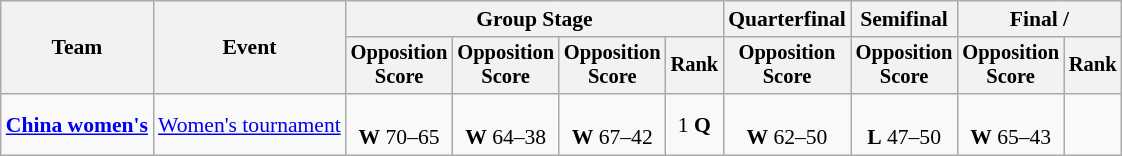<table class="wikitable" style="font-size:90%;text-align:center">
<tr>
<th rowspan="2">Team</th>
<th rowspan="2">Event</th>
<th colspan="4">Group Stage</th>
<th>Quarterfinal</th>
<th>Semifinal</th>
<th colspan="2">Final / </th>
</tr>
<tr style="font-size:95%">
<th>Opposition<br>Score</th>
<th>Opposition<br>Score</th>
<th>Opposition<br>Score</th>
<th>Rank</th>
<th>Opposition<br>Score</th>
<th>Opposition<br>Score</th>
<th>Opposition<br>Score</th>
<th>Rank</th>
</tr>
<tr>
<td align=left><strong><a href='#'>China women's</a></strong></td>
<td align=left><a href='#'>Women's tournament</a></td>
<td><br><strong>W</strong> 70–65</td>
<td><br><strong>W</strong> 64–38</td>
<td><br><strong>W</strong> 67–42</td>
<td>1 <strong>Q</strong></td>
<td><br><strong>W</strong> 62–50</td>
<td><br><strong>L</strong> 47–50</td>
<td><br><strong>W</strong> 65–43</td>
<td></td>
</tr>
</table>
